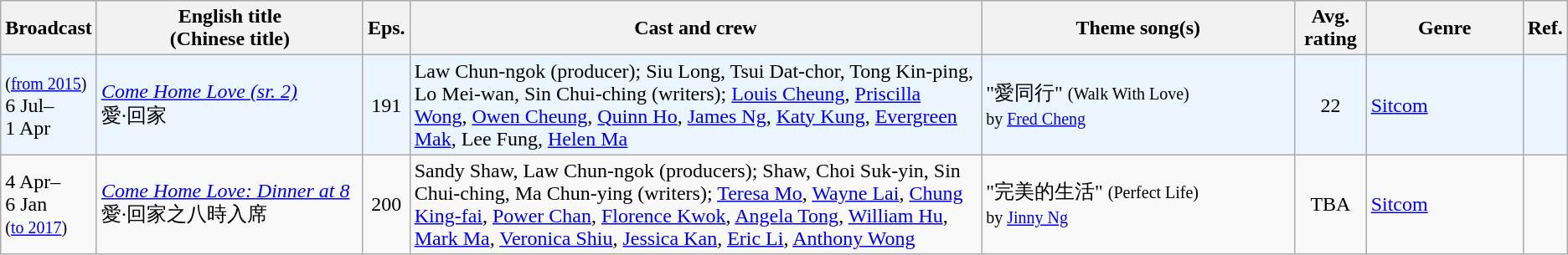<table class="wikitable sortable">
<tr>
<th>Broadcast</th>
<th style="width:17%;">English title <br> (Chinese title)</th>
<th>Eps.</th>
<th>Cast and crew</th>
<th style="width:20%;">Theme song(s)</th>
<th>Avg. rating</th>
<th style="width:10%;">Genre</th>
<th>Ref.</th>
</tr>
<tr ---- bgcolor="#ebf5ff">
<td><small>(<a href='#'>from 2015</a>)</small><br>6 Jul–<br>1 Apr</td>
<td><em><a href='#'>Come Home Love (sr. 2)</a></em> <br>愛·回家</td>
<td style="text-align:center;">191</td>
<td>Law Chun-ngok (producer); Siu Long, Tsui Dat-chor, Tong Kin-ping, Lo Mei-wan, Sin Chui-ching (writers); <a href='#'>Louis Cheung</a>, <a href='#'>Priscilla Wong</a>, <a href='#'>Owen Cheung</a>, <a href='#'>Quinn Ho</a>, <a href='#'>James Ng</a>, <a href='#'>Katy Kung</a>, <a href='#'>Evergreen Mak</a>, Lee Fung, <a href='#'>Helen Ma</a></td>
<td>"愛同行" <small>(Walk With Love)</small><br><small>by <a href='#'>Fred Cheng</a></small></td>
<td style="text-align:center;">22</td>
<td><a href='#'>Sitcom</a></td>
<td style="text-align:center;"></td>
</tr>
<tr>
<td>4 Apr–<br>6 Jan<br><small>(<a href='#'>to 2017</a>)</small></td>
<td><em><a href='#'>Come Home Love: Dinner at 8</a></em><br>愛·回家之八時入席</td>
<td style="text-align:center;">200</td>
<td>Sandy Shaw, Law Chun-ngok (producers); Shaw, Choi Suk-yin, Sin Chui-ching, Ma Chun-ying (writers); <a href='#'>Teresa Mo</a>, <a href='#'>Wayne Lai</a>, <a href='#'>Chung King-fai</a>, <a href='#'>Power Chan</a>, <a href='#'>Florence Kwok</a>, <a href='#'>Angela Tong</a>, <a href='#'>William Hu</a>, <a href='#'>Mark Ma</a>, <a href='#'>Veronica Shiu</a>, <a href='#'>Jessica Kan</a>, <a href='#'>Eric Li</a>, <a href='#'>Anthony Wong</a></td>
<td>"完美的生活" <small>(Perfect Life)</small><br><small>by <a href='#'>Jinny Ng</a></small></td>
<td style="text-align:center;">TBA</td>
<td><a href='#'>Sitcom</a></td>
<td style="text-align:center;"></td>
</tr>
</table>
